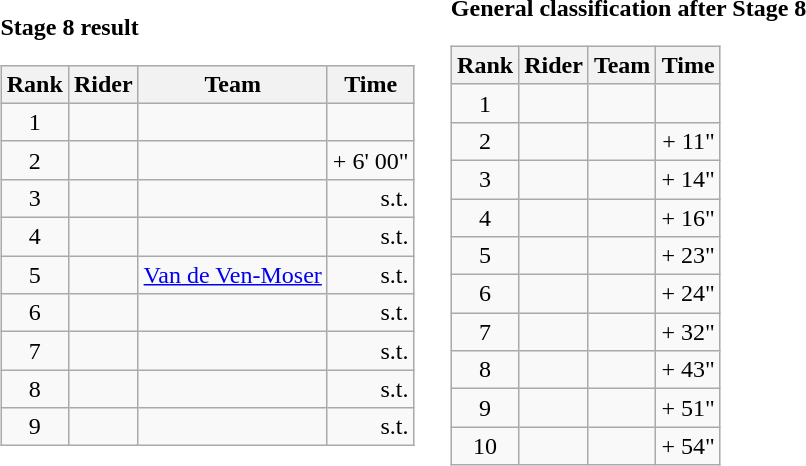<table>
<tr>
<td><strong>Stage 8 result</strong><br><table class="wikitable">
<tr>
<th scope="col">Rank</th>
<th scope="col">Rider</th>
<th scope="col">Team</th>
<th scope="col">Time</th>
</tr>
<tr>
<td style="text-align:center;">1</td>
<td></td>
<td></td>
<td style="text-align:right;"></td>
</tr>
<tr>
<td style="text-align:center;">2</td>
<td></td>
<td></td>
<td style="text-align:right;">+ 6' 00"</td>
</tr>
<tr>
<td style="text-align:center;">3</td>
<td></td>
<td></td>
<td style="text-align:right;">s.t.</td>
</tr>
<tr>
<td style="text-align:center;">4</td>
<td></td>
<td></td>
<td style="text-align:right;">s.t.</td>
</tr>
<tr>
<td style="text-align:center;">5</td>
<td></td>
<td><a href='#'>Van de Ven-Moser</a></td>
<td style="text-align:right;">s.t.</td>
</tr>
<tr>
<td style="text-align:center;">6</td>
<td></td>
<td></td>
<td style="text-align:right;">s.t.</td>
</tr>
<tr>
<td style="text-align:center;">7</td>
<td></td>
<td></td>
<td style="text-align:right;">s.t.</td>
</tr>
<tr>
<td style="text-align:center;">8</td>
<td></td>
<td></td>
<td style="text-align:right;">s.t.</td>
</tr>
<tr>
<td style="text-align:center;">9</td>
<td></td>
<td></td>
<td style="text-align:right;">s.t.</td>
</tr>
</table>
</td>
<td></td>
<td><strong>General classification after Stage 8</strong><br><table class="wikitable">
<tr>
<th scope="col">Rank</th>
<th scope="col">Rider</th>
<th scope="col">Team</th>
<th scope="col">Time</th>
</tr>
<tr>
<td style="text-align:center;">1</td>
<td></td>
<td></td>
<td style="text-align:right;"></td>
</tr>
<tr>
<td style="text-align:center;">2</td>
<td></td>
<td></td>
<td style="text-align:right;">+ 11"</td>
</tr>
<tr>
<td style="text-align:center;">3</td>
<td></td>
<td></td>
<td style="text-align:right;">+ 14"</td>
</tr>
<tr>
<td style="text-align:center;">4</td>
<td></td>
<td></td>
<td style="text-align:right;">+ 16"</td>
</tr>
<tr>
<td style="text-align:center;">5</td>
<td></td>
<td></td>
<td style="text-align:right;">+ 23"</td>
</tr>
<tr>
<td style="text-align:center;">6</td>
<td></td>
<td></td>
<td style="text-align:right;">+ 24"</td>
</tr>
<tr>
<td style="text-align:center;">7</td>
<td></td>
<td></td>
<td style="text-align:right;">+ 32"</td>
</tr>
<tr>
<td style="text-align:center;">8</td>
<td></td>
<td></td>
<td style="text-align:right;">+ 43"</td>
</tr>
<tr>
<td style="text-align:center;">9</td>
<td></td>
<td></td>
<td style="text-align:right;">+ 51"</td>
</tr>
<tr>
<td style="text-align:center;">10</td>
<td></td>
<td></td>
<td style="text-align:right;">+ 54"</td>
</tr>
</table>
</td>
</tr>
</table>
